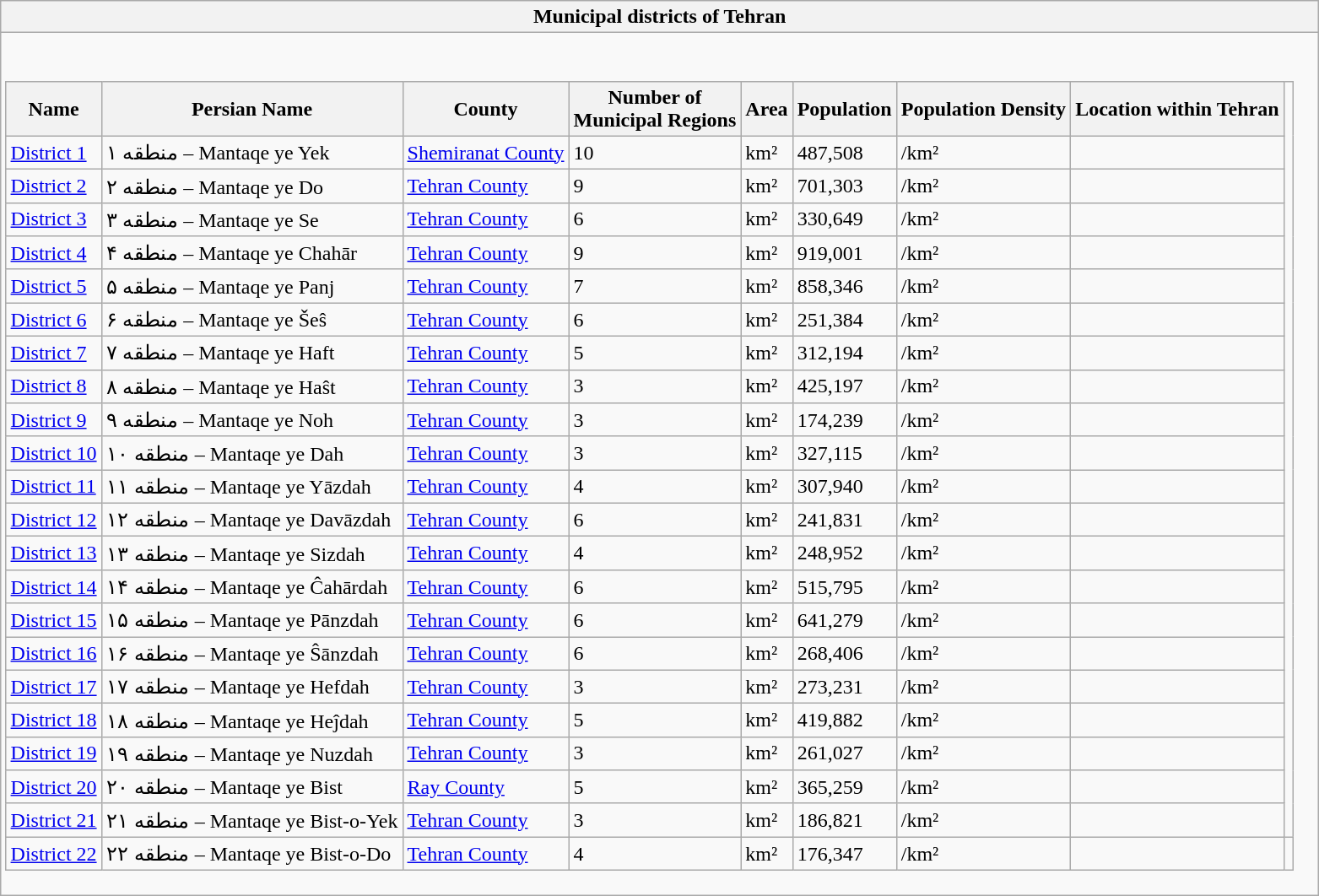<table class="wikitable collapsible collapsed">
<tr>
<th>Municipal districts of Tehran</th>
</tr>
<tr>
<td><br><table class="wikitable sortable">
<tr>
<th>Name</th>
<th>Persian Name</th>
<th>County</th>
<th>Number of<br>Municipal Regions</th>
<th>Area</th>
<th>Population</th>
<th>Population Density</th>
<th>Location within Tehran</th>
</tr>
<tr>
<td><a href='#'>District 1</a></td>
<td>منطقه ۱ – Mantaqe ye Yek</td>
<td><a href='#'>Shemiranat County</a></td>
<td>10</td>
<td> km²</td>
<td>487,508</td>
<td>/km²</td>
<td></td>
</tr>
<tr>
<td><a href='#'>District 2</a></td>
<td>منطقه ۲ – Mantaqe ye Do</td>
<td><a href='#'>Tehran County</a></td>
<td>9</td>
<td> km²</td>
<td>701,303</td>
<td>/km²</td>
<td></td>
</tr>
<tr>
<td><a href='#'>District 3</a></td>
<td>منطقه ۳ – Mantaqe ye Se</td>
<td><a href='#'>Tehran County</a></td>
<td>6</td>
<td> km²</td>
<td>330,649</td>
<td>/km²</td>
<td></td>
</tr>
<tr>
<td><a href='#'>District 4</a></td>
<td>منطقه ۴ – Mantaqe ye Chahār</td>
<td><a href='#'>Tehran County</a></td>
<td>9</td>
<td> km²</td>
<td>919,001</td>
<td>/km²</td>
<td></td>
</tr>
<tr>
<td><a href='#'>District 5</a></td>
<td>منطقه ۵ – Mantaqe ye Panj</td>
<td><a href='#'>Tehran County</a></td>
<td>7</td>
<td> km²</td>
<td>858,346</td>
<td>/km²</td>
<td></td>
</tr>
<tr>
<td><a href='#'>District 6</a></td>
<td>منطقه ۶ – Mantaqe ye Šeŝ</td>
<td><a href='#'>Tehran County</a></td>
<td>6</td>
<td> km²</td>
<td>251,384</td>
<td>/km²</td>
<td></td>
</tr>
<tr>
<td><a href='#'>District 7</a></td>
<td>منطقه ۷ – Mantaqe ye Haft</td>
<td><a href='#'>Tehran County</a></td>
<td>5</td>
<td> km²</td>
<td>312,194</td>
<td>/km²</td>
<td></td>
</tr>
<tr>
<td><a href='#'>District 8</a></td>
<td>منطقه ۸ – Mantaqe ye Haŝt</td>
<td><a href='#'>Tehran County</a></td>
<td>3</td>
<td> km²</td>
<td>425,197</td>
<td>/km²</td>
<td></td>
</tr>
<tr>
<td><a href='#'>District 9</a></td>
<td>منطقه ۹ – Mantaqe ye Noh</td>
<td><a href='#'>Tehran County</a></td>
<td>3</td>
<td> km²</td>
<td>174,239</td>
<td>/km²</td>
<td></td>
</tr>
<tr>
<td><a href='#'>District 10</a></td>
<td>منطقه ۱۰ – Mantaqe ye Dah</td>
<td><a href='#'>Tehran County</a></td>
<td>3</td>
<td> km²</td>
<td>327,115</td>
<td>/km²</td>
<td></td>
</tr>
<tr>
<td><a href='#'>District 11</a></td>
<td>منطقه ۱۱ – Mantaqe ye Yāzdah</td>
<td><a href='#'>Tehran County</a></td>
<td>4</td>
<td> km²</td>
<td>307,940</td>
<td>/km²</td>
<td></td>
</tr>
<tr>
<td><a href='#'>District 12</a></td>
<td>منطقه ۱۲ – Mantaqe ye Davāzdah</td>
<td><a href='#'>Tehran County</a></td>
<td>6</td>
<td> km²</td>
<td>241,831</td>
<td>/km²</td>
<td></td>
</tr>
<tr>
<td><a href='#'>District 13</a></td>
<td>منطقه ۱۳ – Mantaqe ye Sizdah</td>
<td><a href='#'>Tehran County</a></td>
<td>4</td>
<td> km²</td>
<td>248,952</td>
<td>/km²</td>
<td></td>
</tr>
<tr>
<td><a href='#'>District 14</a></td>
<td>منطقه ۱۴ – Mantaqe ye Ĉahārdah</td>
<td><a href='#'>Tehran County</a></td>
<td>6</td>
<td> km²</td>
<td>515,795</td>
<td>/km²</td>
<td></td>
</tr>
<tr>
<td><a href='#'>District 15</a></td>
<td>منطقه ۱۵ – Mantaqe ye Pānzdah</td>
<td><a href='#'>Tehran County</a></td>
<td>6</td>
<td> km²</td>
<td>641,279</td>
<td>/km²</td>
<td></td>
</tr>
<tr>
<td><a href='#'>District 16</a></td>
<td>منطقه ۱۶ – Mantaqe ye Ŝānzdah</td>
<td><a href='#'>Tehran County</a></td>
<td>6</td>
<td> km²</td>
<td>268,406</td>
<td>/km²</td>
<td></td>
</tr>
<tr>
<td><a href='#'>District 17</a></td>
<td>منطقه ۱۷ – Mantaqe ye Hefdah</td>
<td><a href='#'>Tehran County</a></td>
<td>3</td>
<td> km²</td>
<td>273,231</td>
<td>/km²</td>
<td></td>
</tr>
<tr>
<td><a href='#'>District 18</a></td>
<td>منطقه ۱۸ – Mantaqe ye Heĵdah</td>
<td><a href='#'>Tehran County</a></td>
<td>5</td>
<td> km²</td>
<td>419,882</td>
<td>/km²</td>
<td></td>
</tr>
<tr>
<td><a href='#'>District 19</a></td>
<td>منطقه ۱۹ – Mantaqe ye Nuzdah</td>
<td><a href='#'>Tehran County</a></td>
<td>3</td>
<td> km²</td>
<td>261,027</td>
<td>/km²</td>
<td></td>
</tr>
<tr>
<td><a href='#'>District 20</a></td>
<td>منطقه ۲۰ – Mantaqe ye Bist</td>
<td><a href='#'>Ray County</a></td>
<td>5</td>
<td> km²</td>
<td>365,259</td>
<td>/km²</td>
<td></td>
</tr>
<tr>
<td><a href='#'>District 21</a></td>
<td>منطقه ۲۱ – Mantaqe ye Bist-o-Yek</td>
<td><a href='#'>Tehran County</a></td>
<td>3</td>
<td> km²</td>
<td>186,821</td>
<td>/km²</td>
<td></td>
</tr>
<tr>
<td><a href='#'>District 22</a></td>
<td>منطقه ۲۲ – Mantaqe ye Bist-o-Do</td>
<td><a href='#'>Tehran County</a></td>
<td>4</td>
<td> km²</td>
<td>176,347</td>
<td>/km²</td>
<td></td>
<td source: ></td>
</tr>
</table>
</td>
</tr>
</table>
